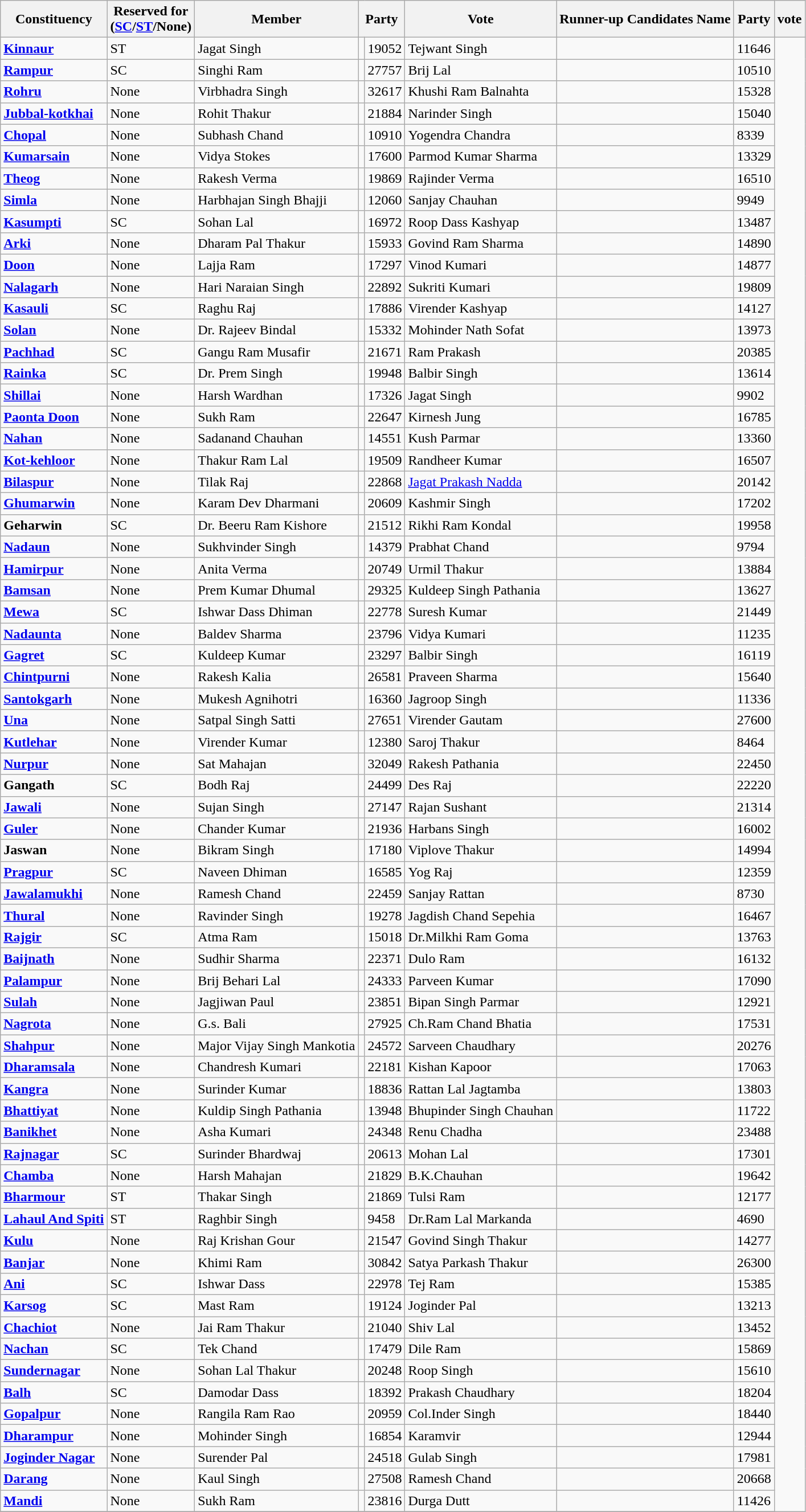<table class="wikitable sortable">
<tr>
<th><strong>Constituency</strong></th>
<th>Reserved for<br>(<a href='#'>SC</a>/<a href='#'>ST</a>/None)</th>
<th>Member</th>
<th colspan=2>Party</th>
<th>Vote</th>
<th>Runner-up Candidates Name</th>
<th colspan="2">Party</th>
<th>vote</th>
</tr>
<tr>
<td><a href='#'><strong>Kinnaur</strong></a></td>
<td>ST</td>
<td>Jagat Singh</td>
<td></td>
<td>19052</td>
<td>Tejwant Singh</td>
<td></td>
<td>11646</td>
</tr>
<tr>
<td><a href='#'><strong>Rampur</strong></a></td>
<td>SC</td>
<td>Singhi Ram</td>
<td></td>
<td>27757</td>
<td>Brij Lal</td>
<td></td>
<td>10510</td>
</tr>
<tr>
<td><a href='#'><strong>Rohru</strong></a></td>
<td>None</td>
<td>Virbhadra Singh</td>
<td></td>
<td>32617</td>
<td>Khushi Ram Balnahta</td>
<td></td>
<td>15328</td>
</tr>
<tr>
<td><a href='#'><strong>Jubbal-kotkhai</strong></a></td>
<td>None</td>
<td>Rohit Thakur</td>
<td></td>
<td>21884</td>
<td>Narinder Singh</td>
<td></td>
<td>15040</td>
</tr>
<tr>
<td><a href='#'><strong>Chopal</strong></a></td>
<td>None</td>
<td>Subhash Chand</td>
<td></td>
<td>10910</td>
<td>Yogendra Chandra</td>
<td></td>
<td>8339</td>
</tr>
<tr>
<td><a href='#'><strong>Kumarsain</strong></a></td>
<td>None</td>
<td>Vidya Stokes</td>
<td></td>
<td>17600</td>
<td>Parmod Kumar Sharma</td>
<td></td>
<td>13329</td>
</tr>
<tr>
<td><a href='#'><strong>Theog</strong></a></td>
<td>None</td>
<td>Rakesh Verma</td>
<td></td>
<td>19869</td>
<td>Rajinder Verma</td>
<td></td>
<td>16510</td>
</tr>
<tr>
<td><a href='#'><strong>Simla</strong></a></td>
<td>None</td>
<td>Harbhajan Singh Bhajji</td>
<td></td>
<td>12060</td>
<td>Sanjay Chauhan</td>
<td></td>
<td>9949</td>
</tr>
<tr>
<td><a href='#'><strong>Kasumpti</strong></a></td>
<td>SC</td>
<td>Sohan Lal</td>
<td></td>
<td>16972</td>
<td>Roop Dass Kashyap</td>
<td></td>
<td>13487</td>
</tr>
<tr>
<td><a href='#'><strong>Arki</strong></a></td>
<td>None</td>
<td>Dharam Pal Thakur</td>
<td></td>
<td>15933</td>
<td>Govind Ram Sharma</td>
<td></td>
<td>14890</td>
</tr>
<tr>
<td><a href='#'><strong>Doon</strong></a></td>
<td>None</td>
<td>Lajja Ram</td>
<td></td>
<td>17297</td>
<td>Vinod Kumari</td>
<td></td>
<td>14877</td>
</tr>
<tr>
<td><a href='#'><strong>Nalagarh</strong></a></td>
<td>None</td>
<td>Hari Naraian Singh</td>
<td></td>
<td>22892</td>
<td>Sukriti Kumari</td>
<td></td>
<td>19809</td>
</tr>
<tr>
<td><a href='#'><strong>Kasauli</strong></a></td>
<td>SC</td>
<td>Raghu Raj</td>
<td></td>
<td>17886</td>
<td>Virender Kashyap</td>
<td></td>
<td>14127</td>
</tr>
<tr>
<td><a href='#'><strong>Solan</strong></a></td>
<td>None</td>
<td>Dr. Rajeev Bindal</td>
<td></td>
<td>15332</td>
<td>Mohinder Nath Sofat</td>
<td></td>
<td>13973</td>
</tr>
<tr>
<td><a href='#'><strong>Pachhad</strong></a></td>
<td>SC</td>
<td>Gangu Ram Musafir</td>
<td></td>
<td>21671</td>
<td>Ram Prakash</td>
<td></td>
<td>20385</td>
</tr>
<tr>
<td><a href='#'><strong>Rainka</strong></a></td>
<td>SC</td>
<td>Dr. Prem Singh</td>
<td></td>
<td>19948</td>
<td>Balbir Singh</td>
<td></td>
<td>13614</td>
</tr>
<tr>
<td><a href='#'><strong>Shillai</strong></a></td>
<td>None</td>
<td>Harsh Wardhan</td>
<td></td>
<td>17326</td>
<td>Jagat Singh</td>
<td></td>
<td>9902</td>
</tr>
<tr>
<td><a href='#'><strong>Paonta Doon</strong></a></td>
<td>None</td>
<td>Sukh Ram</td>
<td></td>
<td>22647</td>
<td>Kirnesh Jung</td>
<td></td>
<td>16785</td>
</tr>
<tr>
<td><a href='#'><strong>Nahan</strong></a></td>
<td>None</td>
<td>Sadanand Chauhan</td>
<td></td>
<td>14551</td>
<td>Kush Parmar</td>
<td></td>
<td>13360</td>
</tr>
<tr>
<td><strong><a href='#'>Kot-kehloor</a></strong></td>
<td>None</td>
<td>Thakur Ram Lal</td>
<td></td>
<td>19509</td>
<td>Randheer Kumar</td>
<td></td>
<td>16507</td>
</tr>
<tr>
<td><a href='#'><strong>Bilaspur</strong></a></td>
<td>None</td>
<td>Tilak Raj</td>
<td></td>
<td>22868</td>
<td><a href='#'>Jagat Prakash Nadda</a></td>
<td></td>
<td>20142</td>
</tr>
<tr>
<td><a href='#'><strong>Ghumarwin</strong></a></td>
<td>None</td>
<td>Karam Dev Dharmani</td>
<td></td>
<td>20609</td>
<td>Kashmir Singh</td>
<td></td>
<td>17202</td>
</tr>
<tr>
<td><strong>Geharwin</strong></td>
<td>SC</td>
<td>Dr. Beeru Ram Kishore</td>
<td></td>
<td>21512</td>
<td>Rikhi Ram Kondal</td>
<td></td>
<td>19958</td>
</tr>
<tr>
<td><a href='#'><strong>Nadaun</strong></a></td>
<td>None</td>
<td>Sukhvinder Singh</td>
<td></td>
<td>14379</td>
<td>Prabhat Chand</td>
<td></td>
<td>9794</td>
</tr>
<tr>
<td><a href='#'><strong>Hamirpur</strong></a></td>
<td>None</td>
<td>Anita Verma</td>
<td></td>
<td>20749</td>
<td>Urmil Thakur</td>
<td></td>
<td>13884</td>
</tr>
<tr>
<td><a href='#'><strong>Bamsan</strong></a></td>
<td>None</td>
<td>Prem Kumar Dhumal</td>
<td></td>
<td>29325</td>
<td>Kuldeep Singh Pathania</td>
<td></td>
<td>13627</td>
</tr>
<tr>
<td><a href='#'><strong>Mewa</strong></a></td>
<td>SC</td>
<td>Ishwar Dass Dhiman</td>
<td></td>
<td>22778</td>
<td>Suresh Kumar</td>
<td></td>
<td>21449</td>
</tr>
<tr>
<td><a href='#'><strong>Nadaunta</strong></a></td>
<td>None</td>
<td>Baldev Sharma</td>
<td></td>
<td>23796</td>
<td>Vidya Kumari</td>
<td></td>
<td>11235</td>
</tr>
<tr>
<td><a href='#'><strong>Gagret</strong></a></td>
<td>SC</td>
<td>Kuldeep Kumar</td>
<td></td>
<td>23297</td>
<td>Balbir Singh</td>
<td></td>
<td>16119</td>
</tr>
<tr>
<td><a href='#'><strong>Chintpurni</strong></a></td>
<td>None</td>
<td>Rakesh Kalia</td>
<td></td>
<td>26581</td>
<td>Praveen Sharma</td>
<td></td>
<td>15640</td>
</tr>
<tr>
<td><a href='#'><strong>Santokgarh</strong></a></td>
<td>None</td>
<td>Mukesh Agnihotri</td>
<td></td>
<td>16360</td>
<td>Jagroop Singh</td>
<td></td>
<td>11336</td>
</tr>
<tr>
<td><a href='#'><strong>Una</strong></a></td>
<td>None</td>
<td>Satpal Singh Satti</td>
<td></td>
<td>27651</td>
<td>Virender Gautam</td>
<td></td>
<td>27600</td>
</tr>
<tr>
<td><a href='#'><strong>Kutlehar</strong></a></td>
<td>None</td>
<td>Virender Kumar</td>
<td></td>
<td>12380</td>
<td>Saroj Thakur</td>
<td></td>
<td>8464</td>
</tr>
<tr>
<td><a href='#'><strong>Nurpur</strong></a></td>
<td>None</td>
<td>Sat Mahajan</td>
<td></td>
<td>32049</td>
<td>Rakesh Pathania</td>
<td></td>
<td>22450</td>
</tr>
<tr>
<td><strong>Gangath</strong></td>
<td>SC</td>
<td>Bodh Raj</td>
<td></td>
<td>24499</td>
<td>Des Raj</td>
<td></td>
<td>22220</td>
</tr>
<tr>
<td><a href='#'><strong>Jawali</strong></a></td>
<td>None</td>
<td>Sujan Singh</td>
<td></td>
<td>27147</td>
<td>Rajan Sushant</td>
<td></td>
<td>21314</td>
</tr>
<tr>
<td><a href='#'><strong>Guler</strong></a></td>
<td>None</td>
<td>Chander Kumar</td>
<td></td>
<td>21936</td>
<td>Harbans Singh</td>
<td></td>
<td>16002</td>
</tr>
<tr>
<td><strong>Jaswan</strong></td>
<td>None</td>
<td>Bikram Singh</td>
<td></td>
<td>17180</td>
<td>Viplove Thakur</td>
<td></td>
<td>14994</td>
</tr>
<tr>
<td><a href='#'><strong>Pragpur</strong></a></td>
<td>SC</td>
<td>Naveen Dhiman</td>
<td></td>
<td>16585</td>
<td>Yog Raj</td>
<td></td>
<td>12359</td>
</tr>
<tr>
<td><a href='#'><strong>Jawalamukhi</strong></a></td>
<td>None</td>
<td>Ramesh Chand</td>
<td></td>
<td>22459</td>
<td>Sanjay Rattan</td>
<td></td>
<td>8730</td>
</tr>
<tr>
<td><a href='#'><strong>Thural</strong></a></td>
<td>None</td>
<td>Ravinder Singh</td>
<td></td>
<td>19278</td>
<td>Jagdish Chand Sepehia</td>
<td></td>
<td>16467</td>
</tr>
<tr>
<td><a href='#'><strong>Rajgir</strong></a></td>
<td>SC</td>
<td>Atma Ram</td>
<td></td>
<td>15018</td>
<td>Dr.Milkhi Ram Goma</td>
<td></td>
<td>13763</td>
</tr>
<tr>
<td><a href='#'><strong>Baijnath</strong></a></td>
<td>None</td>
<td>Sudhir Sharma</td>
<td></td>
<td>22371</td>
<td>Dulo Ram</td>
<td></td>
<td>16132</td>
</tr>
<tr>
<td><a href='#'><strong>Palampur</strong></a></td>
<td>None</td>
<td>Brij Behari Lal</td>
<td></td>
<td>24333</td>
<td>Parveen Kumar</td>
<td></td>
<td>17090</td>
</tr>
<tr>
<td><a href='#'><strong>Sulah</strong></a></td>
<td>None</td>
<td>Jagjiwan Paul</td>
<td></td>
<td>23851</td>
<td>Bipan Singh Parmar</td>
<td></td>
<td>12921</td>
</tr>
<tr>
<td><a href='#'><strong>Nagrota</strong></a></td>
<td>None</td>
<td>G.s. Bali</td>
<td></td>
<td>27925</td>
<td>Ch.Ram Chand Bhatia</td>
<td></td>
<td>17531</td>
</tr>
<tr>
<td><a href='#'><strong>Shahpur</strong></a></td>
<td>None</td>
<td>Major Vijay Singh Mankotia</td>
<td></td>
<td>24572</td>
<td>Sarveen Chaudhary</td>
<td></td>
<td>20276</td>
</tr>
<tr>
<td><a href='#'><strong>Dharamsala</strong></a></td>
<td>None</td>
<td>Chandresh Kumari</td>
<td></td>
<td>22181</td>
<td>Kishan Kapoor</td>
<td></td>
<td>17063</td>
</tr>
<tr>
<td><a href='#'><strong>Kangra</strong></a></td>
<td>None</td>
<td>Surinder Kumar</td>
<td></td>
<td>18836</td>
<td>Rattan Lal Jagtamba</td>
<td></td>
<td>13803</td>
</tr>
<tr>
<td><a href='#'><strong>Bhattiyat</strong></a></td>
<td>None</td>
<td>Kuldip Singh Pathania</td>
<td></td>
<td>13948</td>
<td>Bhupinder Singh Chauhan</td>
<td></td>
<td>11722</td>
</tr>
<tr>
<td><a href='#'><strong>Banikhet</strong></a></td>
<td>None</td>
<td>Asha Kumari</td>
<td></td>
<td>24348</td>
<td>Renu Chadha</td>
<td></td>
<td>23488</td>
</tr>
<tr>
<td><a href='#'><strong>Rajnagar</strong></a></td>
<td>SC</td>
<td>Surinder Bhardwaj</td>
<td></td>
<td>20613</td>
<td>Mohan Lal</td>
<td></td>
<td>17301</td>
</tr>
<tr>
<td><a href='#'><strong>Chamba</strong></a></td>
<td>None</td>
<td>Harsh Mahajan</td>
<td></td>
<td>21829</td>
<td>B.K.Chauhan</td>
<td></td>
<td>19642</td>
</tr>
<tr>
<td><a href='#'><strong>Bharmour</strong></a></td>
<td>ST</td>
<td>Thakar Singh</td>
<td></td>
<td>21869</td>
<td>Tulsi Ram</td>
<td></td>
<td>12177</td>
</tr>
<tr>
<td><a href='#'><strong>Lahaul And Spiti</strong></a></td>
<td>ST</td>
<td>Raghbir Singh</td>
<td></td>
<td>9458</td>
<td>Dr.Ram Lal Markanda</td>
<td></td>
<td>4690</td>
</tr>
<tr>
<td><a href='#'><strong>Kulu</strong></a></td>
<td>None</td>
<td>Raj Krishan Gour</td>
<td></td>
<td>21547</td>
<td>Govind Singh Thakur</td>
<td></td>
<td>14277</td>
</tr>
<tr>
<td><a href='#'><strong>Banjar</strong></a></td>
<td>None</td>
<td>Khimi Ram</td>
<td></td>
<td>30842</td>
<td>Satya Parkash Thakur</td>
<td></td>
<td>26300</td>
</tr>
<tr>
<td><a href='#'><strong>Ani</strong></a></td>
<td>SC</td>
<td>Ishwar Dass</td>
<td></td>
<td>22978</td>
<td>Tej Ram</td>
<td></td>
<td>15385</td>
</tr>
<tr>
<td><a href='#'><strong>Karsog</strong></a></td>
<td>SC</td>
<td>Mast Ram</td>
<td></td>
<td>19124</td>
<td>Joginder Pal</td>
<td></td>
<td>13213</td>
</tr>
<tr>
<td><a href='#'><strong>Chachiot</strong></a></td>
<td>None</td>
<td>Jai Ram Thakur</td>
<td></td>
<td>21040</td>
<td>Shiv Lal</td>
<td></td>
<td>13452</td>
</tr>
<tr>
<td><a href='#'><strong>Nachan</strong></a></td>
<td>SC</td>
<td>Tek Chand</td>
<td></td>
<td>17479</td>
<td>Dile Ram</td>
<td></td>
<td>15869</td>
</tr>
<tr>
<td><a href='#'><strong>Sundernagar</strong></a></td>
<td>None</td>
<td>Sohan Lal Thakur</td>
<td></td>
<td>20248</td>
<td>Roop Singh</td>
<td></td>
<td>15610</td>
</tr>
<tr>
<td><a href='#'><strong>Balh</strong></a></td>
<td>SC</td>
<td>Damodar Dass</td>
<td></td>
<td>18392</td>
<td>Prakash Chaudhary</td>
<td></td>
<td>18204</td>
</tr>
<tr>
<td><a href='#'><strong>Gopalpur</strong></a></td>
<td>None</td>
<td>Rangila Ram Rao</td>
<td></td>
<td>20959</td>
<td>Col.Inder Singh</td>
<td></td>
<td>18440</td>
</tr>
<tr>
<td><a href='#'><strong>Dharampur</strong></a></td>
<td>None</td>
<td>Mohinder Singh</td>
<td></td>
<td>16854</td>
<td>Karamvir</td>
<td></td>
<td>12944</td>
</tr>
<tr>
<td><a href='#'><strong>Joginder Nagar</strong></a></td>
<td>None</td>
<td>Surender Pal</td>
<td></td>
<td>24518</td>
<td>Gulab Singh</td>
<td></td>
<td>17981</td>
</tr>
<tr>
<td><a href='#'><strong>Darang</strong></a></td>
<td>None</td>
<td>Kaul Singh</td>
<td></td>
<td>27508</td>
<td>Ramesh Chand</td>
<td></td>
<td>20668</td>
</tr>
<tr>
<td><a href='#'><strong>Mandi</strong></a></td>
<td>None</td>
<td>Sukh Ram</td>
<td></td>
<td>23816</td>
<td>Durga Dutt</td>
<td></td>
<td>11426</td>
</tr>
<tr>
</tr>
</table>
